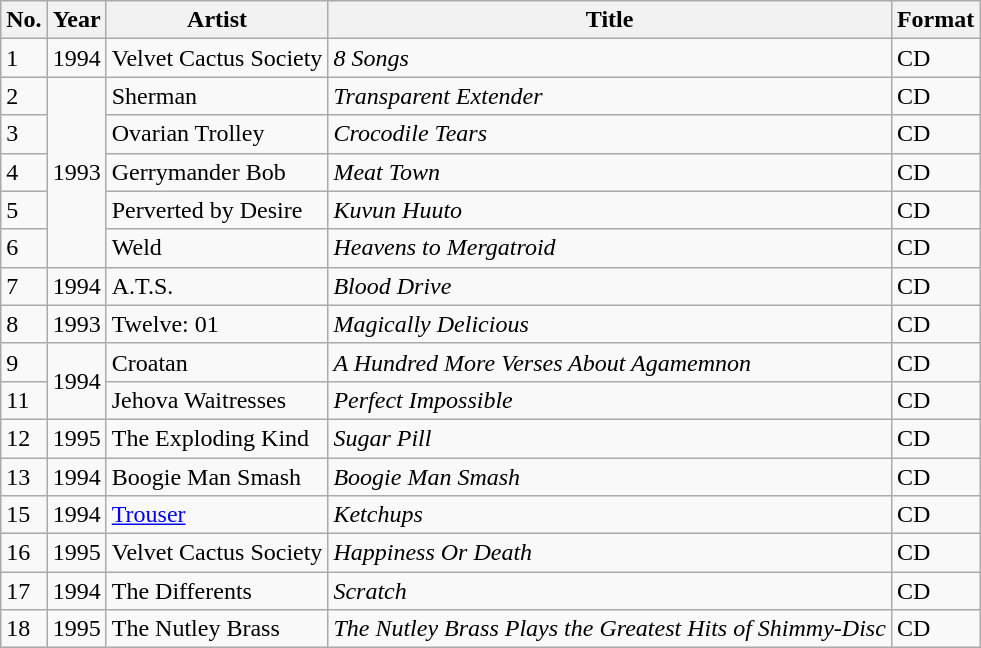<table class="wikitable sortable">
<tr>
<th>No.</th>
<th>Year</th>
<th>Artist</th>
<th>Title</th>
<th>Format</th>
</tr>
<tr>
<td>1</td>
<td>1994</td>
<td>Velvet Cactus Society</td>
<td><em>8 Songs</em></td>
<td>CD</td>
</tr>
<tr>
<td>2</td>
<td rowspan="5">1993</td>
<td>Sherman</td>
<td><em>Transparent Extender</em></td>
<td>CD</td>
</tr>
<tr>
<td>3</td>
<td>Ovarian Trolley</td>
<td><em>Crocodile Tears</em></td>
<td>CD</td>
</tr>
<tr>
<td>4</td>
<td>Gerrymander Bob</td>
<td><em>Meat Town</em></td>
<td>CD</td>
</tr>
<tr>
<td>5</td>
<td>Perverted by Desire</td>
<td><em>Kuvun Huuto</em></td>
<td>CD</td>
</tr>
<tr>
<td>6</td>
<td>Weld</td>
<td><em>Heavens to Mergatroid</em></td>
<td>CD</td>
</tr>
<tr>
<td>7</td>
<td>1994</td>
<td>A.T.S.</td>
<td><em>Blood Drive</em></td>
<td>CD</td>
</tr>
<tr>
<td>8</td>
<td>1993</td>
<td>Twelve: 01</td>
<td><em>Magically Delicious</em></td>
<td>CD</td>
</tr>
<tr>
<td>9</td>
<td rowspan="2">1994</td>
<td>Croatan</td>
<td><em>A Hundred More Verses About Agamemnon</em></td>
<td>CD</td>
</tr>
<tr>
<td>11</td>
<td>Jehova Waitresses</td>
<td><em>Perfect Impossible</em></td>
<td>CD</td>
</tr>
<tr>
<td>12</td>
<td>1995</td>
<td>The Exploding Kind</td>
<td><em>Sugar Pill</em></td>
<td>CD</td>
</tr>
<tr>
<td>13</td>
<td>1994</td>
<td>Boogie Man Smash</td>
<td><em>Boogie Man Smash</em></td>
<td>CD</td>
</tr>
<tr>
<td>15</td>
<td>1994</td>
<td><a href='#'>Trouser</a></td>
<td><em>Ketchups</em></td>
<td>CD</td>
</tr>
<tr>
<td>16</td>
<td>1995</td>
<td>Velvet Cactus Society</td>
<td><em>Happiness Or Death</em></td>
<td>CD</td>
</tr>
<tr>
<td>17</td>
<td>1994</td>
<td>The Differents</td>
<td><em>Scratch</em></td>
<td>CD</td>
</tr>
<tr>
<td>18</td>
<td>1995</td>
<td>The Nutley Brass</td>
<td><em>The Nutley Brass Plays the Greatest Hits of Shimmy-Disc</em></td>
<td>CD</td>
</tr>
</table>
